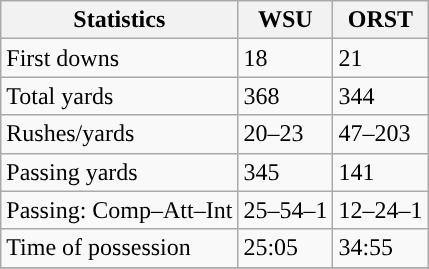<table class="wikitable" style="float: left;">
<tr>
<th>Statistics</th>
<th>WSU</th>
<th>ORST</th>
</tr>
<tr>
<td>First downs</td>
<td>18</td>
<td>21</td>
</tr>
<tr>
<td>Total yards</td>
<td>368</td>
<td>344</td>
</tr>
<tr>
<td>Rushes/yards</td>
<td>20–23</td>
<td>47–203</td>
</tr>
<tr>
<td>Passing yards</td>
<td>345</td>
<td>141</td>
</tr>
<tr>
<td>Passing: Comp–Att–Int</td>
<td>25–54–1</td>
<td>12–24–1</td>
</tr>
<tr>
<td>Time of possession</td>
<td>25:05</td>
<td>34:55</td>
</tr>
<tr>
</tr>
</table>
